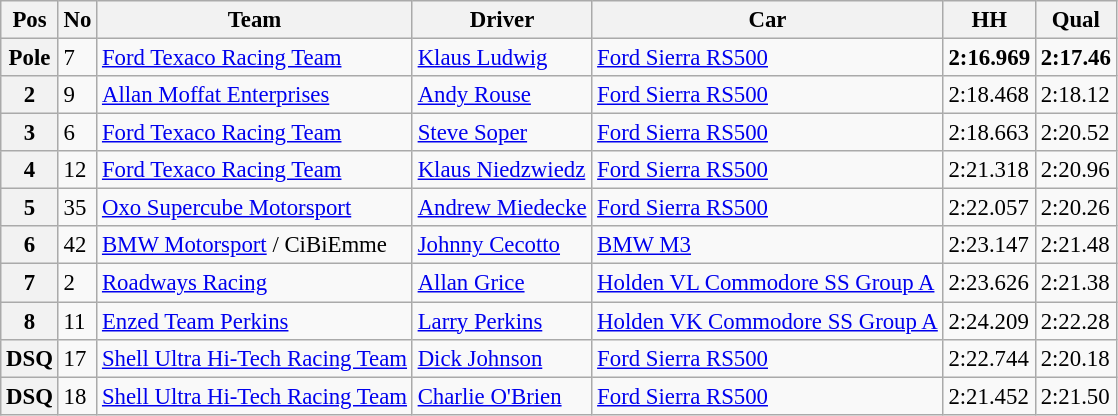<table class="wikitable sortable" style="font-size: 95%;">
<tr>
<th>Pos</th>
<th>No</th>
<th>Team</th>
<th>Driver</th>
<th>Car</th>
<th>HH</th>
<th>Qual</th>
</tr>
<tr>
<th>Pole</th>
<td>7</td>
<td> <a href='#'>Ford Texaco Racing Team</a></td>
<td> <a href='#'>Klaus Ludwig</a></td>
<td><a href='#'>Ford Sierra RS500</a></td>
<td><strong>2:16.969</strong></td>
<td><strong>2:17.46</strong></td>
</tr>
<tr>
<th>2</th>
<td>9</td>
<td> <a href='#'>Allan Moffat Enterprises</a></td>
<td> <a href='#'>Andy Rouse</a></td>
<td><a href='#'>Ford Sierra RS500</a></td>
<td>2:18.468</td>
<td>2:18.12</td>
</tr>
<tr>
<th>3</th>
<td>6</td>
<td> <a href='#'>Ford Texaco Racing Team</a></td>
<td> <a href='#'>Steve Soper</a></td>
<td><a href='#'>Ford Sierra RS500</a></td>
<td>2:18.663</td>
<td>2:20.52</td>
</tr>
<tr>
<th>4</th>
<td>12</td>
<td> <a href='#'>Ford Texaco Racing Team</a></td>
<td> <a href='#'>Klaus Niedzwiedz</a></td>
<td><a href='#'>Ford Sierra RS500</a></td>
<td>2:21.318</td>
<td>2:20.96</td>
</tr>
<tr>
<th>5</th>
<td>35</td>
<td> <a href='#'>Oxo Supercube Motorsport</a></td>
<td> <a href='#'>Andrew Miedecke</a></td>
<td><a href='#'>Ford Sierra RS500</a></td>
<td>2:22.057</td>
<td>2:20.26</td>
</tr>
<tr>
<th>6</th>
<td>42</td>
<td> <a href='#'>BMW Motorsport</a> / CiBiEmme</td>
<td> <a href='#'>Johnny Cecotto</a></td>
<td><a href='#'>BMW M3</a></td>
<td>2:23.147</td>
<td>2:21.48</td>
</tr>
<tr>
<th>7</th>
<td>2</td>
<td> <a href='#'>Roadways Racing</a></td>
<td> <a href='#'>Allan Grice</a></td>
<td><a href='#'>Holden VL Commodore SS Group A</a></td>
<td>2:23.626</td>
<td>2:21.38</td>
</tr>
<tr>
<th>8</th>
<td>11</td>
<td> <a href='#'>Enzed Team Perkins</a></td>
<td> <a href='#'>Larry Perkins</a></td>
<td><a href='#'>Holden VK Commodore SS Group A</a></td>
<td>2:24.209</td>
<td>2:22.28</td>
</tr>
<tr>
<th>DSQ</th>
<td>17</td>
<td> <a href='#'>Shell Ultra Hi-Tech Racing Team</a></td>
<td> <a href='#'>Dick Johnson</a></td>
<td><a href='#'>Ford Sierra RS500</a></td>
<td>2:22.744</td>
<td>2:20.18</td>
</tr>
<tr>
<th>DSQ</th>
<td>18</td>
<td> <a href='#'>Shell Ultra Hi-Tech Racing Team</a></td>
<td> <a href='#'>Charlie O'Brien</a></td>
<td><a href='#'>Ford Sierra RS500</a></td>
<td>2:21.452</td>
<td>2:21.50</td>
</tr>
</table>
